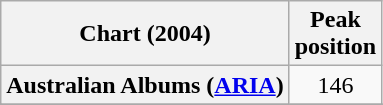<table class="wikitable sortable plainrowheaders" style="text-align:center">
<tr>
<th scope="col">Chart (2004)</th>
<th scope="col">Peak<br>position</th>
</tr>
<tr>
<th scope="row">Australian Albums (<a href='#'>ARIA</a>) </th>
<td align="center">146</td>
</tr>
<tr>
</tr>
<tr>
</tr>
<tr>
</tr>
</table>
